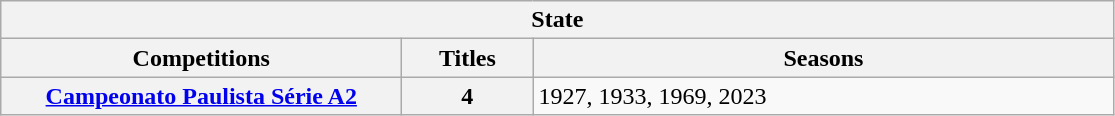<table class="wikitable">
<tr>
<th colspan="3">State</th>
</tr>
<tr>
<th style="width:260px">Competitions</th>
<th style="width:80px">Titles</th>
<th style="width:380px">Seasons</th>
</tr>
<tr>
<th><a href='#'>Campeonato Paulista Série A2</a></th>
<th>4</th>
<td>1927, 1933, 1969, 2023</td>
</tr>
</table>
